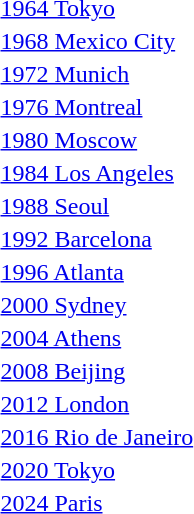<table>
<tr>
<td><a href='#'>1964 Tokyo</a><br></td>
<td></td>
<td></td>
<td></td>
</tr>
<tr>
<td><a href='#'>1968 Mexico City</a><br></td>
<td></td>
<td></td>
<td></td>
</tr>
<tr>
<td><a href='#'>1972 Munich</a><br></td>
<td></td>
<td></td>
<td></td>
</tr>
<tr>
<td><a href='#'>1976 Montreal</a><br></td>
<td></td>
<td></td>
<td></td>
</tr>
<tr>
<td><a href='#'>1980 Moscow</a><br></td>
<td></td>
<td></td>
<td></td>
</tr>
<tr>
<td><a href='#'>1984 Los Angeles</a><br></td>
<td></td>
<td></td>
<td></td>
</tr>
<tr>
<td><a href='#'>1988 Seoul</a><br></td>
<td></td>
<td></td>
<td></td>
</tr>
<tr>
<td><a href='#'>1992 Barcelona</a><br></td>
<td></td>
<td></td>
<td></td>
</tr>
<tr>
<td><a href='#'>1996 Atlanta</a><br></td>
<td></td>
<td></td>
<td></td>
</tr>
<tr>
<td><a href='#'>2000 Sydney</a><br></td>
<td></td>
<td></td>
<td></td>
</tr>
<tr>
<td><a href='#'>2004 Athens</a><br></td>
<td></td>
<td></td>
<td></td>
</tr>
<tr>
<td><a href='#'>2008 Beijing</a><br></td>
<td></td>
<td></td>
<td></td>
</tr>
<tr>
<td><a href='#'>2012 London</a><br></td>
<td></td>
<td></td>
<td></td>
</tr>
<tr>
<td><a href='#'>2016 Rio de Janeiro</a><br></td>
<td></td>
<td></td>
<td></td>
</tr>
<tr>
<td><a href='#'>2020 Tokyo</a><br></td>
<td></td>
<td></td>
<td></td>
</tr>
<tr>
<td><a href='#'>2024 Paris</a><br></td>
<td></td>
<td></td>
<td></td>
</tr>
<tr>
</tr>
</table>
